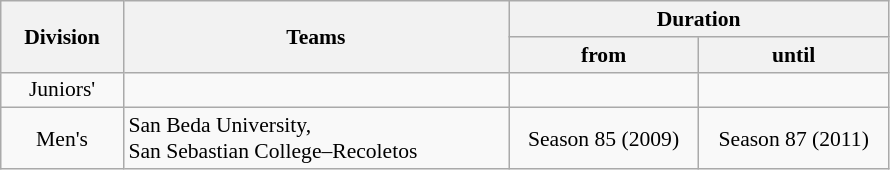<table class="wikitable" style="font-size:90%; text-align:center;">
<tr>
<th rowspan="2" width="75px">Division</th>
<th rowspan="2" width="250px">Teams</th>
<th colspan="2">Duration</th>
</tr>
<tr>
<th width="120px">from</th>
<th width="120px">until</th>
</tr>
<tr>
<td>Juniors'</td>
<td align="left"></td>
<td></td>
<td></td>
</tr>
<tr>
<td>Men's</td>
<td align="left">San Beda University,<br> San Sebastian College–Recoletos</td>
<td>Season 85 (2009)</td>
<td>Season 87 (2011)</td>
</tr>
</table>
